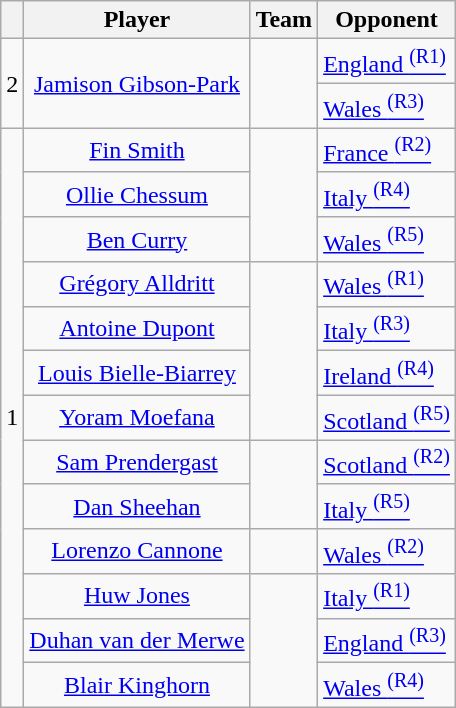<table class="wikitable" style="text-align:center">
<tr>
<th></th>
<th>Player</th>
<th>Team</th>
<th>Opponent</th>
</tr>
<tr>
<td rowspan="2">2</td>
<td rowspan="2"><a href='#'>Jamison Gibson-Park</a></td>
<td rowspan="2" align=left></td>
<td align=left><a href='#'>England <sup>(R1)</sup></a></td>
</tr>
<tr>
<td align=left><a href='#'>Wales <sup>(R3)</sup></a></td>
</tr>
<tr>
<td rowspan="13">1</td>
<td><a href='#'>Fin Smith</a></td>
<td rowspan="3" align=left></td>
<td align=left><a href='#'>France <sup>(R2)</sup></a></td>
</tr>
<tr>
<td><a href='#'>Ollie Chessum</a></td>
<td align=left><a href='#'>Italy <sup>(R4)</sup></a></td>
</tr>
<tr>
<td><a href='#'>Ben Curry</a></td>
<td align=left><a href='#'>Wales <sup>(R5)</sup></a></td>
</tr>
<tr>
<td><a href='#'>Grégory Alldritt</a></td>
<td rowspan="4" align=left></td>
<td align=left><a href='#'>Wales <sup>(R1)</sup></a></td>
</tr>
<tr>
<td><a href='#'>Antoine Dupont</a></td>
<td align=left><a href='#'>Italy <sup>(R3)</sup></a></td>
</tr>
<tr>
<td><a href='#'>Louis Bielle-Biarrey</a></td>
<td align=left><a href='#'>Ireland <sup>(R4)</sup></a></td>
</tr>
<tr>
<td><a href='#'>Yoram Moefana</a></td>
<td align=left><a href='#'>Scotland <sup>(R5)</sup></a></td>
</tr>
<tr>
<td><a href='#'>Sam Prendergast</a></td>
<td rowspan="2" align=left></td>
<td align=left><a href='#'>Scotland <sup>(R2)</sup></a></td>
</tr>
<tr>
<td><a href='#'>Dan Sheehan</a></td>
<td align=left><a href='#'>Italy <sup>(R5)</sup></a></td>
</tr>
<tr>
<td><a href='#'>Lorenzo Cannone</a></td>
<td align=left></td>
<td align=left><a href='#'>Wales <sup>(R2)</sup></a></td>
</tr>
<tr>
<td><a href='#'>Huw Jones</a></td>
<td rowspan="3" align=left></td>
<td align=left><a href='#'>Italy <sup>(R1)</sup></a></td>
</tr>
<tr>
<td><a href='#'>Duhan van der Merwe</a></td>
<td align=left><a href='#'>England <sup>(R3)</sup></a></td>
</tr>
<tr>
<td><a href='#'>Blair Kinghorn</a></td>
<td align=left><a href='#'>Wales <sup>(R4)</sup></a></td>
</tr>
</table>
